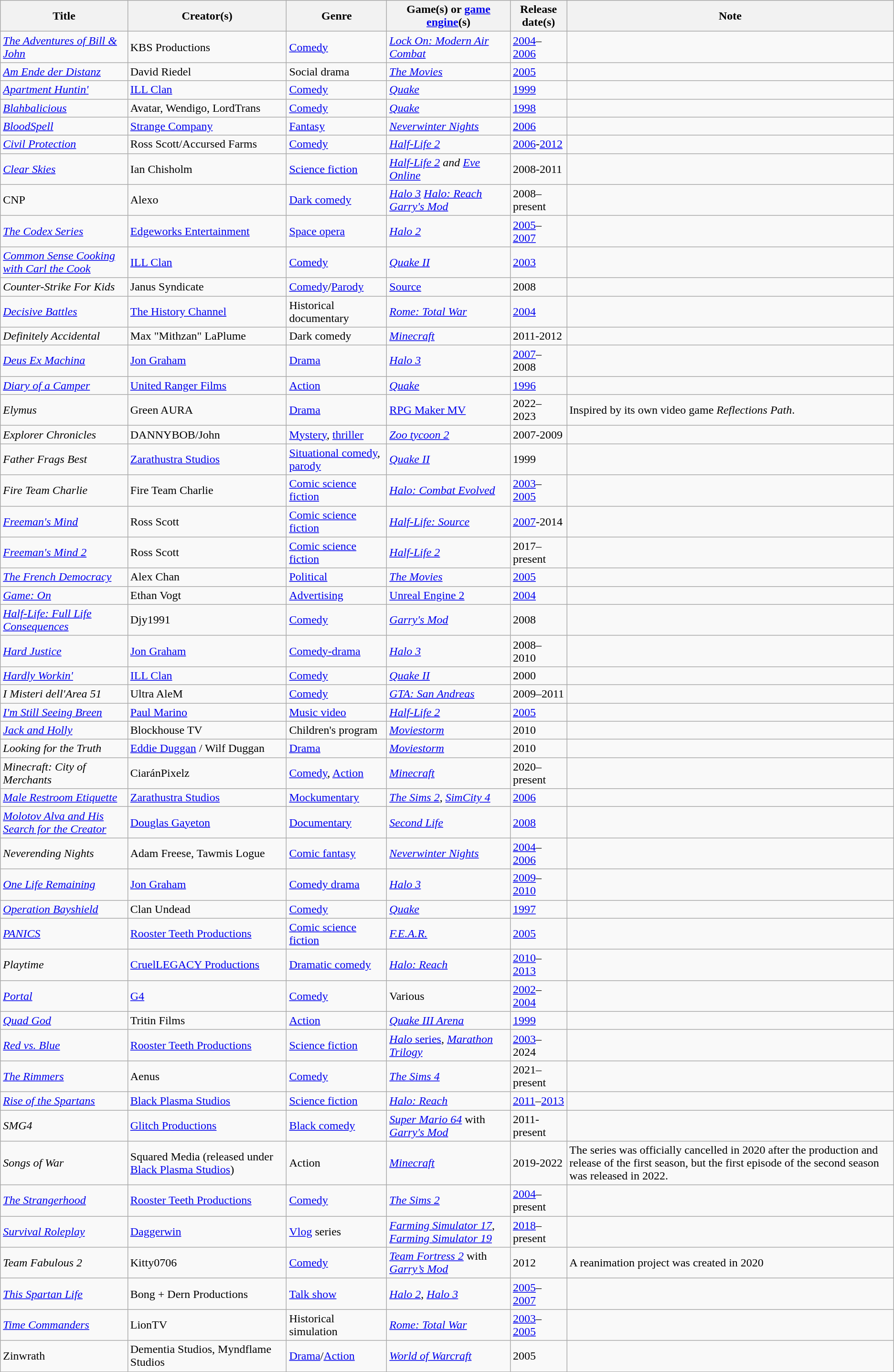<table class="wikitable sortable">
<tr>
<th>Title</th>
<th>Creator(s)</th>
<th>Genre</th>
<th>Game(s) or <a href='#'>game engine</a>(s)</th>
<th>Release date(s)</th>
<th>Note</th>
</tr>
<tr>
<td><em><a href='#'>The Adventures of Bill & John</a></em></td>
<td>KBS Productions</td>
<td><a href='#'>Comedy</a></td>
<td><em><a href='#'>Lock On: Modern Air Combat</a></em></td>
<td><a href='#'>2004</a>–<a href='#'>2006</a></td>
<td></td>
</tr>
<tr>
<td><em><a href='#'>Am Ende der Distanz</a></em></td>
<td>David Riedel</td>
<td>Social drama</td>
<td><em><a href='#'>The Movies</a></em></td>
<td><a href='#'>2005</a></td>
<td></td>
</tr>
<tr>
<td><em><a href='#'>Apartment Huntin'</a></em></td>
<td><a href='#'>ILL Clan</a></td>
<td><a href='#'>Comedy</a></td>
<td><em><a href='#'>Quake</a></em></td>
<td><a href='#'>1999</a></td>
<td></td>
</tr>
<tr>
<td><em><a href='#'>Blahbalicious</a></em></td>
<td>Avatar, Wendigo, LordTrans</td>
<td><a href='#'>Comedy</a></td>
<td><em><a href='#'>Quake</a></em></td>
<td><a href='#'>1998</a></td>
<td></td>
</tr>
<tr>
<td><em><a href='#'>BloodSpell</a></em></td>
<td><a href='#'>Strange Company</a></td>
<td><a href='#'>Fantasy</a></td>
<td><em><a href='#'>Neverwinter Nights</a></em></td>
<td><a href='#'>2006</a></td>
<td></td>
</tr>
<tr>
<td><em><a href='#'>Civil Protection</a></em></td>
<td>Ross Scott/Accursed Farms</td>
<td><a href='#'>Comedy</a></td>
<td><em><a href='#'>Half-Life 2</a></em></td>
<td><a href='#'>2006</a>-<a href='#'>2012</a></td>
<td></td>
</tr>
<tr>
<td><em><a href='#'>Clear Skies</a></em></td>
<td>Ian Chisholm</td>
<td><a href='#'>Science fiction</a></td>
<td><em><a href='#'>Half-Life 2</a> and <a href='#'>Eve Online</a></em></td>
<td>2008-2011</td>
<td></td>
</tr>
<tr>
<td>CNP</td>
<td>Alexo</td>
<td><a href='#'>Dark comedy</a></td>
<td><em><a href='#'>Halo 3</a></em> <em><a href='#'>Halo: Reach</a></em> <em><a href='#'>Garry's Mod</a></em></td>
<td>2008–present</td>
<td></td>
</tr>
<tr>
<td><em><a href='#'>The Codex Series</a></em></td>
<td><a href='#'>Edgeworks Entertainment</a></td>
<td><a href='#'>Space opera</a></td>
<td><em><a href='#'>Halo 2</a></em></td>
<td><a href='#'>2005</a>–<a href='#'>2007</a></td>
<td></td>
</tr>
<tr>
<td><em><a href='#'>Common Sense Cooking with Carl the Cook</a></em></td>
<td><a href='#'>ILL Clan</a></td>
<td><a href='#'>Comedy</a></td>
<td><em><a href='#'>Quake II</a></em></td>
<td><a href='#'>2003</a></td>
<td></td>
</tr>
<tr>
<td><em>Counter-Strike For Kids</em></td>
<td>Janus Syndicate</td>
<td><a href='#'>Comedy</a>/<a href='#'>Parody</a></td>
<td><a href='#'>Source</a></td>
<td>2008</td>
<td></td>
</tr>
<tr>
<td><em><a href='#'>Decisive Battles</a></em></td>
<td><a href='#'>The History Channel</a></td>
<td>Historical documentary</td>
<td><em><a href='#'>Rome: Total War</a></em></td>
<td><a href='#'>2004</a></td>
<td></td>
</tr>
<tr>
<td><em>Definitely Accidental</em></td>
<td>Max "Mithzan" LaPlume</td>
<td>Dark comedy</td>
<td><em><a href='#'>Minecraft</a></em></td>
<td>2011-2012</td>
<td></td>
</tr>
<tr>
<td><em><a href='#'>Deus Ex Machina</a></em></td>
<td><a href='#'>Jon Graham</a></td>
<td><a href='#'>Drama</a></td>
<td><em><a href='#'>Halo 3</a></em></td>
<td><a href='#'>2007</a>–2008</td>
<td></td>
</tr>
<tr>
<td><em><a href='#'>Diary of a Camper</a></em></td>
<td><a href='#'>United Ranger Films</a></td>
<td><a href='#'>Action</a></td>
<td><em><a href='#'>Quake</a></em></td>
<td><a href='#'>1996</a></td>
<td></td>
</tr>
<tr>
<td><em>Elymus</em></td>
<td>Green AURA</td>
<td><a href='#'>Drama</a></td>
<td><a href='#'>RPG Maker MV</a></td>
<td>2022–2023</td>
<td>Inspired by its own video game <em>Reflections Path</em>.</td>
</tr>
<tr>
<td><em>Explorer Chronicles</em></td>
<td>DANNYBOB/John</td>
<td><a href='#'>Mystery</a>, <a href='#'>thriller</a></td>
<td><em><a href='#'>Zoo tycoon 2</a></em></td>
<td>2007-2009</td>
<td></td>
</tr>
<tr>
<td><em>Father Frags Best</em></td>
<td><a href='#'>Zarathustra Studios</a></td>
<td><a href='#'>Situational comedy</a>, <a href='#'>parody</a></td>
<td><em><a href='#'>Quake II</a></em></td>
<td>1999</td>
<td></td>
</tr>
<tr>
<td><em>Fire Team Charlie</em></td>
<td>Fire Team Charlie</td>
<td><a href='#'>Comic science fiction</a></td>
<td><em><a href='#'>Halo: Combat Evolved</a></em></td>
<td><a href='#'>2003</a>–<a href='#'>2005</a></td>
<td></td>
</tr>
<tr>
<td><em><a href='#'>Freeman's Mind</a></em></td>
<td>Ross Scott</td>
<td><a href='#'>Comic science fiction</a></td>
<td><em><a href='#'>Half-Life: Source</a></em></td>
<td><a href='#'>2007</a>-2014</td>
<td></td>
</tr>
<tr>
<td><em><a href='#'>Freeman's Mind 2</a></em></td>
<td>Ross Scott</td>
<td><a href='#'>Comic science fiction</a></td>
<td><em><a href='#'>Half-Life 2</a></em></td>
<td>2017–present</td>
<td></td>
</tr>
<tr>
<td><em><a href='#'>The French Democracy</a></em></td>
<td>Alex Chan</td>
<td><a href='#'>Political</a></td>
<td><em><a href='#'>The Movies</a></em></td>
<td><a href='#'>2005</a></td>
<td></td>
</tr>
<tr>
<td><em><a href='#'>Game: On</a></em></td>
<td>Ethan Vogt</td>
<td><a href='#'>Advertising</a></td>
<td><a href='#'>Unreal Engine 2</a></td>
<td><a href='#'>2004</a></td>
<td></td>
</tr>
<tr>
<td><em><a href='#'>Half-Life: Full Life Consequences</a></em></td>
<td>Djy1991</td>
<td><a href='#'>Comedy</a></td>
<td><em><a href='#'>Garry's Mod</a></em></td>
<td>2008</td>
<td></td>
</tr>
<tr>
<td><em><a href='#'>Hard Justice</a></em></td>
<td><a href='#'>Jon Graham</a></td>
<td><a href='#'>Comedy-drama</a></td>
<td><em><a href='#'>Halo 3</a></em></td>
<td>2008–2010</td>
<td></td>
</tr>
<tr>
<td><em><a href='#'>Hardly Workin'</a></em></td>
<td><a href='#'>ILL Clan</a></td>
<td><a href='#'>Comedy</a></td>
<td><em><a href='#'>Quake II</a></em></td>
<td>2000</td>
<td></td>
</tr>
<tr>
<td><em>I Misteri dell'Area 51</em></td>
<td>Ultra AleM</td>
<td><a href='#'>Comedy</a></td>
<td><em><a href='#'>GTA: San Andreas</a></em></td>
<td>2009–2011</td>
<td></td>
</tr>
<tr>
<td><em><a href='#'>I'm Still Seeing Breen</a></em></td>
<td><a href='#'>Paul Marino</a></td>
<td><a href='#'>Music video</a></td>
<td><em><a href='#'>Half-Life 2</a></em></td>
<td><a href='#'>2005</a></td>
<td></td>
</tr>
<tr>
<td><em><a href='#'>Jack and Holly</a></em></td>
<td>Blockhouse TV</td>
<td>Children's program</td>
<td><em><a href='#'>Moviestorm</a></em></td>
<td>2010</td>
<td></td>
</tr>
<tr>
<td><em>Looking for the Truth</em></td>
<td><a href='#'>Eddie Duggan</a> / Wilf Duggan</td>
<td><a href='#'>Drama</a></td>
<td><em><a href='#'>Moviestorm</a></em></td>
<td>2010</td>
<td></td>
</tr>
<tr>
<td><em>Minecraft: City of Merchants</em></td>
<td>CiaránPixelz</td>
<td><a href='#'>Comedy</a>, <a href='#'>Action</a></td>
<td><em><a href='#'>Minecraft</a></em></td>
<td>2020–present</td>
<td></td>
</tr>
<tr>
<td><em><a href='#'>Male Restroom Etiquette</a></em></td>
<td><a href='#'>Zarathustra Studios</a></td>
<td><a href='#'>Mockumentary</a></td>
<td><em><a href='#'>The Sims 2</a></em>, <em><a href='#'>SimCity 4</a></em></td>
<td><a href='#'>2006</a></td>
<td></td>
</tr>
<tr>
<td><em><a href='#'>Molotov Alva and His Search for the Creator</a></em></td>
<td><a href='#'>Douglas Gayeton</a></td>
<td><a href='#'>Documentary</a></td>
<td><em><a href='#'>Second Life</a></em></td>
<td><a href='#'>2008</a></td>
<td></td>
</tr>
<tr>
<td><em>Neverending Nights</em></td>
<td>Adam Freese, Tawmis Logue</td>
<td><a href='#'>Comic fantasy</a></td>
<td><em><a href='#'>Neverwinter Nights</a></em></td>
<td><a href='#'>2004</a>–<a href='#'>2006</a></td>
<td></td>
</tr>
<tr>
<td><em><a href='#'>One Life Remaining</a></em></td>
<td><a href='#'>Jon Graham</a></td>
<td><a href='#'>Comedy drama</a></td>
<td><em><a href='#'>Halo 3</a></em></td>
<td><a href='#'>2009</a>–<a href='#'>2010</a></td>
<td></td>
</tr>
<tr>
<td><em><a href='#'>Operation Bayshield</a></em></td>
<td>Clan Undead</td>
<td><a href='#'>Comedy</a></td>
<td><em><a href='#'>Quake</a></em></td>
<td><a href='#'>1997</a></td>
<td></td>
</tr>
<tr>
<td><em><a href='#'>PANICS</a></em></td>
<td><a href='#'>Rooster Teeth Productions</a></td>
<td><a href='#'>Comic science fiction</a></td>
<td><em><a href='#'>F.E.A.R.</a></em></td>
<td><a href='#'>2005</a></td>
<td></td>
</tr>
<tr>
<td><em>Playtime</em></td>
<td><a href='#'>CruelLEGACY Productions</a></td>
<td><a href='#'>Dramatic comedy</a></td>
<td><em><a href='#'>Halo: Reach</a></em></td>
<td><a href='#'>2010</a>–<a href='#'>2013</a></td>
<td></td>
</tr>
<tr>
<td><em><a href='#'>Portal</a></em></td>
<td><a href='#'>G4</a></td>
<td><a href='#'>Comedy</a></td>
<td>Various</td>
<td><a href='#'>2002</a>–<a href='#'>2004</a></td>
<td></td>
</tr>
<tr>
<td><em><a href='#'>Quad God</a></em></td>
<td>Tritin Films</td>
<td><a href='#'>Action</a></td>
<td><em><a href='#'>Quake III Arena</a></em></td>
<td><a href='#'>1999</a></td>
<td></td>
</tr>
<tr>
<td><em><a href='#'>Red vs. Blue</a></em></td>
<td><a href='#'>Rooster Teeth Productions</a></td>
<td><a href='#'>Science fiction</a></td>
<td><a href='#'><em>Halo</em> series</a>, <em><a href='#'>Marathon Trilogy</a></em></td>
<td><a href='#'>2003</a>–2024</td>
<td></td>
</tr>
<tr>
<td><em><a href='#'>The Rimmers</a></em></td>
<td>Aenus</td>
<td><a href='#'>Comedy</a></td>
<td><em><a href='#'>The Sims 4</a></em></td>
<td>2021–present</td>
<td></td>
</tr>
<tr>
<td><em><a href='#'>Rise of the Spartans</a></em></td>
<td><a href='#'>Black Plasma Studios</a></td>
<td><a href='#'>Science fiction</a></td>
<td><em><a href='#'>Halo: Reach</a></em></td>
<td><a href='#'>2011</a>–<a href='#'>2013</a></td>
<td></td>
</tr>
<tr>
<td><em>SMG4</em></td>
<td><a href='#'>Glitch Productions</a></td>
<td><a href='#'>Black comedy</a></td>
<td><em><a href='#'>Super Mario 64</a></em> with <em><a href='#'>Garry's Mod</a></em></td>
<td>2011-present</td>
<td></td>
</tr>
<tr>
<td><em>Songs of War</em></td>
<td>Squared Media (released under <a href='#'>Black Plasma Studios</a>)</td>
<td>Action</td>
<td><em><a href='#'>Minecraft</a></em></td>
<td>2019-2022</td>
<td>The series was officially cancelled in 2020 after the production and release of the first season, but the first episode of the second season was released in 2022.</td>
</tr>
<tr>
<td><em><a href='#'>The Strangerhood</a></em></td>
<td><a href='#'>Rooster Teeth Productions</a></td>
<td><a href='#'>Comedy</a></td>
<td><em><a href='#'>The Sims 2</a></em></td>
<td><a href='#'>2004</a>–present</td>
<td></td>
</tr>
<tr>
<td><em><a href='#'>Survival Roleplay</a></em></td>
<td><a href='#'>Daggerwin</a></td>
<td><a href='#'>Vlog</a> series</td>
<td><em><a href='#'>Farming Simulator 17</a></em>, <em><a href='#'>Farming Simulator 19</a></em></td>
<td><a href='#'>2018</a>–present</td>
<td></td>
</tr>
<tr>
<td><em>Team Fabulous 2</em></td>
<td>Kitty0706</td>
<td><a href='#'>Comedy</a></td>
<td><em><a href='#'>Team Fortress 2</a></em> with <em><a href='#'>Garry’s Mod</a></em></td>
<td>2012</td>
<td>A reanimation project was created in 2020</td>
</tr>
<tr>
<td><em><a href='#'>This Spartan Life</a></em></td>
<td>Bong + Dern Productions</td>
<td><a href='#'>Talk show</a></td>
<td><em><a href='#'>Halo 2</a></em>, <em><a href='#'>Halo 3</a></em></td>
<td><a href='#'>2005</a>–<a href='#'>2007</a></td>
<td></td>
</tr>
<tr>
<td><em><a href='#'>Time Commanders</a></em></td>
<td>LionTV</td>
<td>Historical simulation</td>
<td><em><a href='#'>Rome: Total War</a></em></td>
<td><a href='#'>2003</a>–<a href='#'>2005</a></td>
<td></td>
</tr>
<tr>
<td>Zinwrath</td>
<td>Dementia Studios, Myndflame Studios</td>
<td><a href='#'>Drama</a>/<a href='#'>Action</a></td>
<td><em><a href='#'>World of Warcraft</a></em></td>
<td>2005</td>
<td></td>
</tr>
</table>
